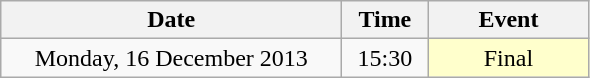<table class = "wikitable" style="text-align:center;">
<tr>
<th width=220>Date</th>
<th width=50>Time</th>
<th width=100>Event</th>
</tr>
<tr>
<td>Monday, 16 December 2013</td>
<td>15:30</td>
<td bgcolor=ffffcc>Final</td>
</tr>
</table>
